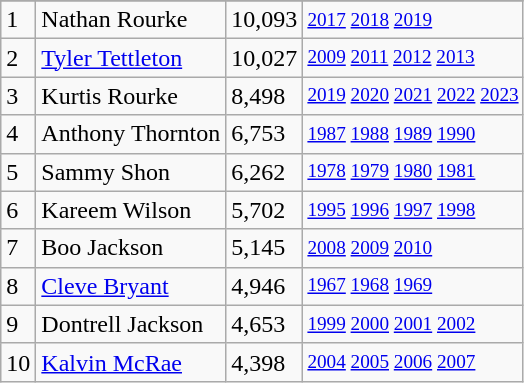<table class="wikitable">
<tr>
</tr>
<tr>
<td>1</td>
<td>Nathan Rourke</td>
<td><abbr>10,093</abbr></td>
<td style="font-size:80%;"><a href='#'>2017</a> <a href='#'>2018</a> <a href='#'>2019</a></td>
</tr>
<tr>
<td>2</td>
<td><a href='#'>Tyler Tettleton</a></td>
<td><abbr>10,027</abbr></td>
<td style="font-size:80%;"><a href='#'>2009</a> <a href='#'>2011</a> <a href='#'>2012</a> <a href='#'>2013</a></td>
</tr>
<tr>
<td>3</td>
<td>Kurtis Rourke</td>
<td><abbr>8,498</abbr></td>
<td style="font-size:80%;"><a href='#'>2019</a> <a href='#'>2020</a> <a href='#'>2021</a> <a href='#'>2022</a> <a href='#'>2023</a></td>
</tr>
<tr>
<td>4</td>
<td>Anthony Thornton</td>
<td><abbr>6,753</abbr></td>
<td style="font-size:80%;"><a href='#'>1987</a> <a href='#'>1988</a> <a href='#'>1989</a> <a href='#'>1990</a></td>
</tr>
<tr>
<td>5</td>
<td>Sammy Shon</td>
<td><abbr>6,262</abbr></td>
<td style="font-size:80%;"><a href='#'>1978</a> <a href='#'>1979</a> <a href='#'>1980</a> <a href='#'>1981</a></td>
</tr>
<tr>
<td>6</td>
<td>Kareem Wilson</td>
<td><abbr>5,702</abbr></td>
<td style="font-size:80%;"><a href='#'>1995</a> <a href='#'>1996</a> <a href='#'>1997</a> <a href='#'>1998</a></td>
</tr>
<tr>
<td>7</td>
<td>Boo Jackson</td>
<td><abbr>5,145</abbr></td>
<td style="font-size:80%;"><a href='#'>2008</a> <a href='#'>2009</a> <a href='#'>2010</a></td>
</tr>
<tr>
<td>8</td>
<td><a href='#'>Cleve Bryant</a></td>
<td><abbr>4,946</abbr></td>
<td style="font-size:80%;"><a href='#'>1967</a> <a href='#'>1968</a> <a href='#'>1969</a></td>
</tr>
<tr>
<td>9</td>
<td>Dontrell Jackson</td>
<td><abbr>4,653</abbr></td>
<td style="font-size:80%;"><a href='#'>1999</a> <a href='#'>2000</a> <a href='#'>2001</a> <a href='#'>2002</a></td>
</tr>
<tr>
<td>10</td>
<td><a href='#'>Kalvin McRae</a></td>
<td><abbr>4,398</abbr></td>
<td style="font-size:80%;"><a href='#'>2004</a> <a href='#'>2005</a> <a href='#'>2006</a> <a href='#'>2007</a></td>
</tr>
</table>
